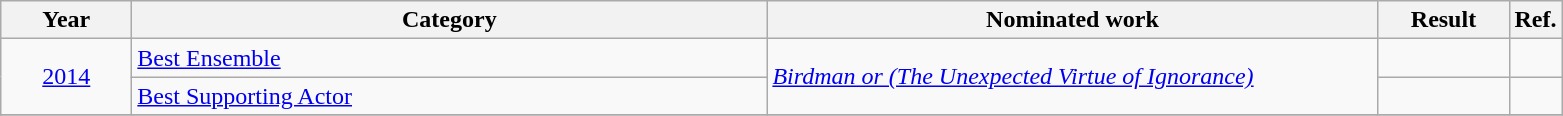<table class=wikitable>
<tr>
<th scope="col" style="width:5em;">Year</th>
<th scope="col" style="width:26em;">Category</th>
<th scope="col" style="width:25em;">Nominated work</th>
<th scope="col" style="width:5em;">Result</th>
<th>Ref.</th>
</tr>
<tr>
<td style="text-align:center;", rowspan="2"><a href='#'>2014</a></td>
<td><a href='#'>Best Ensemble</a></td>
<td rowspan="2"><em><a href='#'>Birdman or (The Unexpected Virtue of Ignorance)</a></em></td>
<td></td>
<td></td>
</tr>
<tr>
<td><a href='#'>Best Supporting Actor</a></td>
<td></td>
<td></td>
</tr>
<tr>
</tr>
</table>
